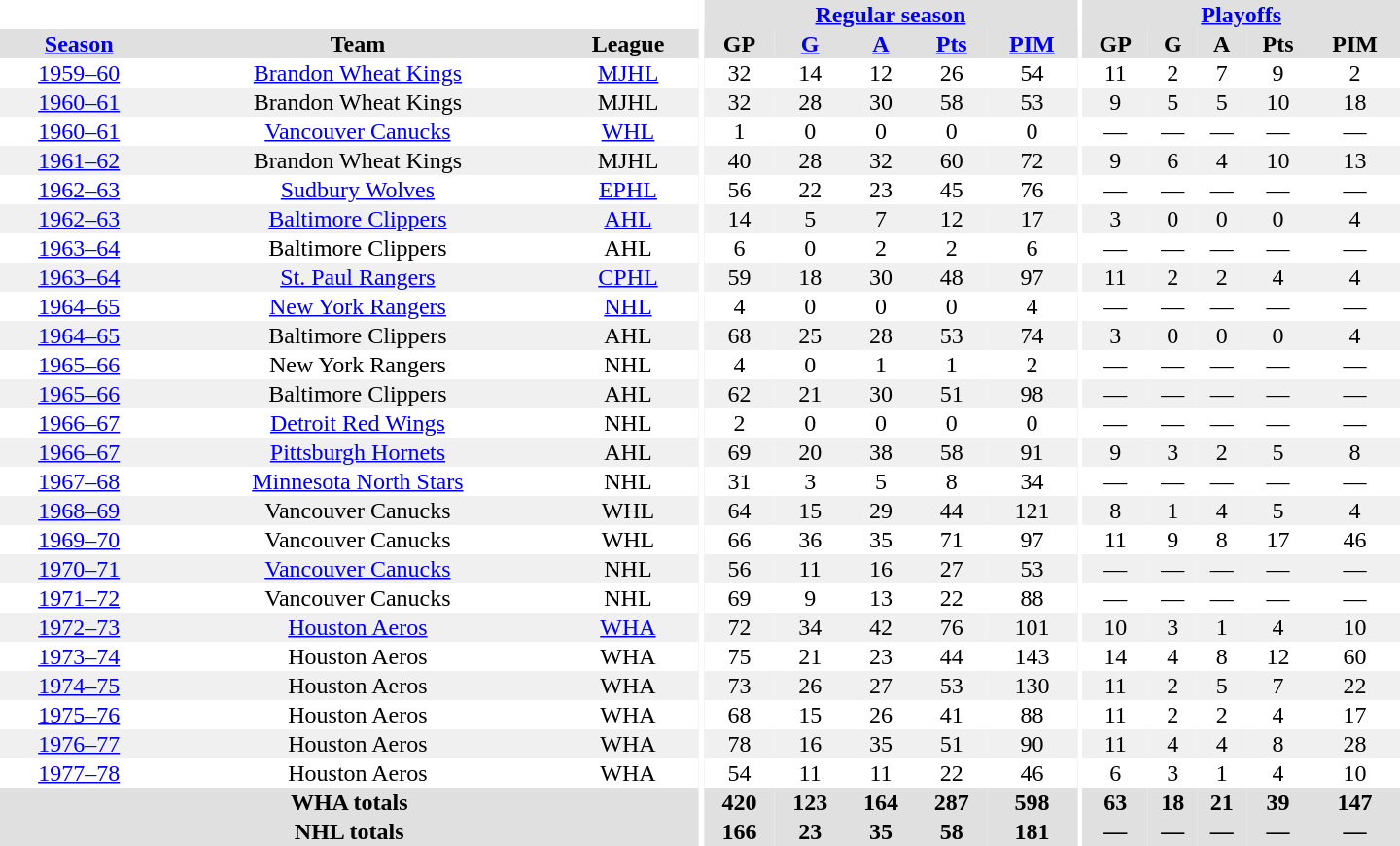<table border="0" cellpadding="1" cellspacing="0" style="text-align:center; width:60em">
<tr bgcolor="#e0e0e0">
<th colspan="3" bgcolor="#ffffff"></th>
<th rowspan="100" bgcolor="#ffffff"></th>
<th colspan="5"><a href='#'>Regular season</a></th>
<th rowspan="100" bgcolor="#ffffff"></th>
<th colspan="5"><a href='#'>Playoffs</a></th>
</tr>
<tr bgcolor="#e0e0e0">
<th><a href='#'>Season</a></th>
<th>Team</th>
<th>League</th>
<th>GP</th>
<th><a href='#'>G</a></th>
<th><a href='#'>A</a></th>
<th><a href='#'>Pts</a></th>
<th><a href='#'>PIM</a></th>
<th>GP</th>
<th>G</th>
<th>A</th>
<th>Pts</th>
<th>PIM</th>
</tr>
<tr>
<td><a href='#'>1959–60</a></td>
<td><a href='#'>Brandon Wheat Kings</a></td>
<td><a href='#'>MJHL</a></td>
<td>32</td>
<td>14</td>
<td>12</td>
<td>26</td>
<td>54</td>
<td>11</td>
<td>2</td>
<td>7</td>
<td>9</td>
<td>2</td>
</tr>
<tr bgcolor="#f0f0f0">
<td><a href='#'>1960–61</a></td>
<td>Brandon Wheat Kings</td>
<td>MJHL</td>
<td>32</td>
<td>28</td>
<td>30</td>
<td>58</td>
<td>53</td>
<td>9</td>
<td>5</td>
<td>5</td>
<td>10</td>
<td>18</td>
</tr>
<tr>
<td><a href='#'>1960–61</a></td>
<td><a href='#'>Vancouver Canucks</a></td>
<td><a href='#'>WHL</a></td>
<td>1</td>
<td>0</td>
<td>0</td>
<td>0</td>
<td>0</td>
<td>—</td>
<td>—</td>
<td>—</td>
<td>—</td>
<td>—</td>
</tr>
<tr bgcolor="#f0f0f0">
<td><a href='#'>1961–62</a></td>
<td>Brandon Wheat Kings</td>
<td>MJHL</td>
<td>40</td>
<td>28</td>
<td>32</td>
<td>60</td>
<td>72</td>
<td>9</td>
<td>6</td>
<td>4</td>
<td>10</td>
<td>13</td>
</tr>
<tr>
<td><a href='#'>1962–63</a></td>
<td><a href='#'>Sudbury Wolves</a></td>
<td><a href='#'>EPHL</a></td>
<td>56</td>
<td>22</td>
<td>23</td>
<td>45</td>
<td>76</td>
<td>—</td>
<td>—</td>
<td>—</td>
<td>—</td>
<td>—</td>
</tr>
<tr bgcolor="#f0f0f0">
<td><a href='#'>1962–63</a></td>
<td><a href='#'>Baltimore Clippers</a></td>
<td><a href='#'>AHL</a></td>
<td>14</td>
<td>5</td>
<td>7</td>
<td>12</td>
<td>17</td>
<td>3</td>
<td>0</td>
<td>0</td>
<td>0</td>
<td>4</td>
</tr>
<tr>
<td><a href='#'>1963–64</a></td>
<td>Baltimore Clippers</td>
<td>AHL</td>
<td>6</td>
<td>0</td>
<td>2</td>
<td>2</td>
<td>6</td>
<td>—</td>
<td>—</td>
<td>—</td>
<td>—</td>
<td>—</td>
</tr>
<tr bgcolor="#f0f0f0">
<td><a href='#'>1963–64</a></td>
<td><a href='#'>St. Paul Rangers</a></td>
<td><a href='#'>CPHL</a></td>
<td>59</td>
<td>18</td>
<td>30</td>
<td>48</td>
<td>97</td>
<td>11</td>
<td>2</td>
<td>2</td>
<td>4</td>
<td>4</td>
</tr>
<tr>
<td><a href='#'>1964–65</a></td>
<td><a href='#'>New York Rangers</a></td>
<td><a href='#'>NHL</a></td>
<td>4</td>
<td>0</td>
<td>0</td>
<td>0</td>
<td>4</td>
<td>—</td>
<td>—</td>
<td>—</td>
<td>—</td>
<td>—</td>
</tr>
<tr bgcolor="#f0f0f0">
<td><a href='#'>1964–65</a></td>
<td>Baltimore Clippers</td>
<td>AHL</td>
<td>68</td>
<td>25</td>
<td>28</td>
<td>53</td>
<td>74</td>
<td>3</td>
<td>0</td>
<td>0</td>
<td>0</td>
<td>4</td>
</tr>
<tr>
<td><a href='#'>1965–66</a></td>
<td>New York Rangers</td>
<td>NHL</td>
<td>4</td>
<td>0</td>
<td>1</td>
<td>1</td>
<td>2</td>
<td>—</td>
<td>—</td>
<td>—</td>
<td>—</td>
<td>—</td>
</tr>
<tr bgcolor="#f0f0f0">
<td><a href='#'>1965–66</a></td>
<td>Baltimore Clippers</td>
<td>AHL</td>
<td>62</td>
<td>21</td>
<td>30</td>
<td>51</td>
<td>98</td>
<td>—</td>
<td>—</td>
<td>—</td>
<td>—</td>
<td>—</td>
</tr>
<tr>
<td><a href='#'>1966–67</a></td>
<td><a href='#'>Detroit Red Wings</a></td>
<td>NHL</td>
<td>2</td>
<td>0</td>
<td>0</td>
<td>0</td>
<td>0</td>
<td>—</td>
<td>—</td>
<td>—</td>
<td>—</td>
<td>—</td>
</tr>
<tr bgcolor="#f0f0f0">
<td><a href='#'>1966–67</a></td>
<td><a href='#'>Pittsburgh Hornets</a></td>
<td>AHL</td>
<td>69</td>
<td>20</td>
<td>38</td>
<td>58</td>
<td>91</td>
<td>9</td>
<td>3</td>
<td>2</td>
<td>5</td>
<td>8</td>
</tr>
<tr>
<td><a href='#'>1967–68</a></td>
<td><a href='#'>Minnesota North Stars</a></td>
<td>NHL</td>
<td>31</td>
<td>3</td>
<td>5</td>
<td>8</td>
<td>34</td>
<td>—</td>
<td>—</td>
<td>—</td>
<td>—</td>
<td>—</td>
</tr>
<tr bgcolor="#f0f0f0">
<td><a href='#'>1968–69</a></td>
<td>Vancouver Canucks</td>
<td>WHL</td>
<td>64</td>
<td>15</td>
<td>29</td>
<td>44</td>
<td>121</td>
<td>8</td>
<td>1</td>
<td>4</td>
<td>5</td>
<td>4</td>
</tr>
<tr>
<td><a href='#'>1969–70</a></td>
<td>Vancouver Canucks</td>
<td>WHL</td>
<td>66</td>
<td>36</td>
<td>35</td>
<td>71</td>
<td>97</td>
<td>11</td>
<td>9</td>
<td>8</td>
<td>17</td>
<td>46</td>
</tr>
<tr bgcolor="#f0f0f0">
<td><a href='#'>1970–71</a></td>
<td><a href='#'>Vancouver Canucks</a></td>
<td>NHL</td>
<td>56</td>
<td>11</td>
<td>16</td>
<td>27</td>
<td>53</td>
<td>—</td>
<td>—</td>
<td>—</td>
<td>—</td>
<td>—</td>
</tr>
<tr>
<td><a href='#'>1971–72</a></td>
<td>Vancouver Canucks</td>
<td>NHL</td>
<td>69</td>
<td>9</td>
<td>13</td>
<td>22</td>
<td>88</td>
<td>—</td>
<td>—</td>
<td>—</td>
<td>—</td>
<td>—</td>
</tr>
<tr bgcolor="#f0f0f0">
<td><a href='#'>1972–73</a></td>
<td><a href='#'>Houston Aeros</a></td>
<td><a href='#'>WHA</a></td>
<td>72</td>
<td>34</td>
<td>42</td>
<td>76</td>
<td>101</td>
<td>10</td>
<td>3</td>
<td>1</td>
<td>4</td>
<td>10</td>
</tr>
<tr>
<td><a href='#'>1973–74</a></td>
<td>Houston Aeros</td>
<td>WHA</td>
<td>75</td>
<td>21</td>
<td>23</td>
<td>44</td>
<td>143</td>
<td>14</td>
<td>4</td>
<td>8</td>
<td>12</td>
<td>60</td>
</tr>
<tr bgcolor="#f0f0f0">
<td><a href='#'>1974–75</a></td>
<td>Houston Aeros</td>
<td>WHA</td>
<td>73</td>
<td>26</td>
<td>27</td>
<td>53</td>
<td>130</td>
<td>11</td>
<td>2</td>
<td>5</td>
<td>7</td>
<td>22</td>
</tr>
<tr>
<td><a href='#'>1975–76</a></td>
<td>Houston Aeros</td>
<td>WHA</td>
<td>68</td>
<td>15</td>
<td>26</td>
<td>41</td>
<td>88</td>
<td>11</td>
<td>2</td>
<td>2</td>
<td>4</td>
<td>17</td>
</tr>
<tr bgcolor="#f0f0f0">
<td><a href='#'>1976–77</a></td>
<td>Houston Aeros</td>
<td>WHA</td>
<td>78</td>
<td>16</td>
<td>35</td>
<td>51</td>
<td>90</td>
<td>11</td>
<td>4</td>
<td>4</td>
<td>8</td>
<td>28</td>
</tr>
<tr>
<td><a href='#'>1977–78</a></td>
<td>Houston Aeros</td>
<td>WHA</td>
<td>54</td>
<td>11</td>
<td>11</td>
<td>22</td>
<td>46</td>
<td>6</td>
<td>3</td>
<td>1</td>
<td>4</td>
<td>10</td>
</tr>
<tr bgcolor="#e0e0e0">
<th colspan="3">WHA totals</th>
<th>420</th>
<th>123</th>
<th>164</th>
<th>287</th>
<th>598</th>
<th>63</th>
<th>18</th>
<th>21</th>
<th>39</th>
<th>147</th>
</tr>
<tr bgcolor="#e0e0e0">
<th colspan="3">NHL totals</th>
<th>166</th>
<th>23</th>
<th>35</th>
<th>58</th>
<th>181</th>
<th>—</th>
<th>—</th>
<th>—</th>
<th>—</th>
<th>—</th>
</tr>
</table>
